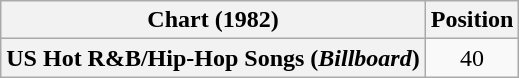<table class="wikitable plainrowheaders" style="text-align:center">
<tr>
<th scope="col">Chart (1982)</th>
<th scope="col">Position</th>
</tr>
<tr>
<th scope="row">US Hot R&B/Hip-Hop Songs (<em>Billboard</em>)</th>
<td>40</td>
</tr>
</table>
